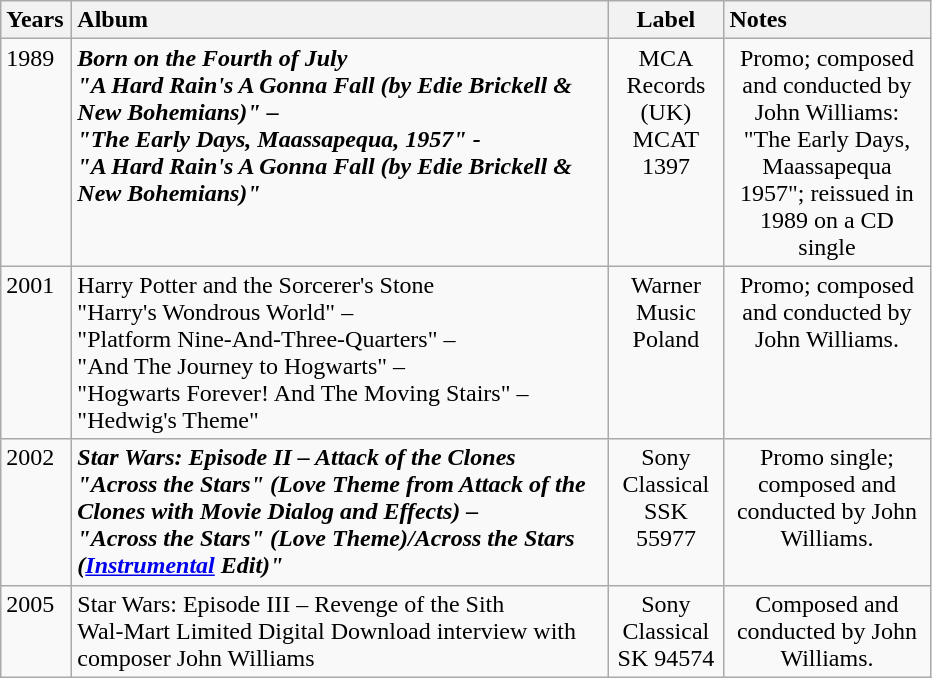<table class="wikitable">
<tr>
<th style="vertical-align:top; text-align:left; width:40px;">Years</th>
<th style="vertical-align:top; text-align:left; width:350px;">Album</th>
<th style="vertical-align:top; text-align:center; width:70px;">Label</th>
<th style="vertical-align:top; text-align:left; width:130px;">Notes</th>
</tr>
<tr style="vertical-align:top;">
<td style="text-align:left; ">1989</td>
<td style="text-align:left; "><strong><em>Born on the Fourth of July<em><strong><br>"A Hard Rain's A Gonna Fall (by Edie Brickell & New Bohemians)" –<br>"The Early Days, Maassapequa, 1957" -<br>"A Hard Rain's A Gonna Fall (by Edie Brickell & New Bohemians)"</td>
<td style="text-align:center; ">MCA Records (UK) MCAT 1397</td>
<td style="text-align:center; ">Promo; composed and conducted by John Williams: "The Early Days, Maassapequa 1957"; reissued in 1989 on a CD single</td>
</tr>
<tr style="vertical-align:top;">
<td style="text-align:left; ">2001</td>
<td style="text-align:left; "></em></strong>Harry Potter and the Sorcerer's Stone</em></strong><br>"Harry's Wondrous World" –<br>"Platform Nine-And-Three-Quarters" –<br>"And The Journey to Hogwarts" –<br>"Hogwarts Forever! And The Moving Stairs" –<br>"Hedwig's Theme"</td>
<td style="text-align:center; ">Warner Music Poland</td>
<td style="text-align:center; ">Promo; composed and conducted by John Williams.</td>
</tr>
<tr style="vertical-align:top;">
<td style="text-align:left; ">2002</td>
<td style="text-align:left; "><strong><em>Star Wars: Episode II – Attack of the Clones<em><strong><br>"Across the Stars" (Love Theme from Attack of the Clones with Movie Dialog and Effects) –<br>"Across the Stars" (Love Theme)/Across the Stars (<a href='#'>Instrumental</a> Edit)"</td>
<td style="text-align:center; ">Sony Classical SSK 55977</td>
<td style="text-align:center; ">Promo single; composed and conducted by John Williams.</td>
</tr>
<tr style="vertical-align:top;">
<td style="text-align:left; ">2005</td>
<td style="text-align:left; "></em></strong>Star Wars: Episode III – Revenge of the Sith</em></strong><br>Wal-Mart Limited Digital Download interview with composer John Williams</td>
<td style="text-align:center; ">Sony Classical SK 94574</td>
<td style="text-align:center; ">Composed and conducted by John Williams.</td>
</tr>
</table>
